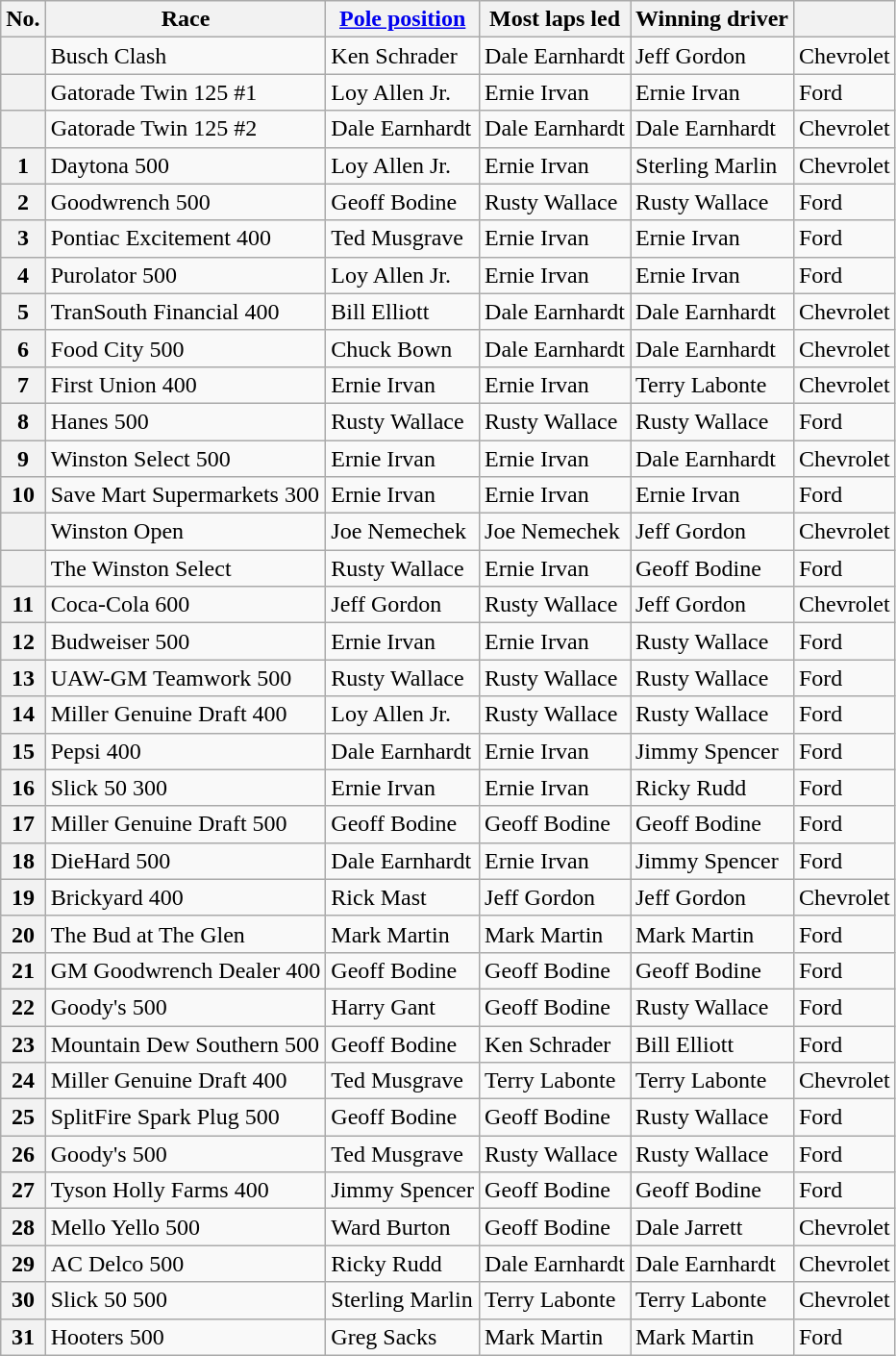<table class="wikitable">
<tr>
<th>No.</th>
<th>Race</th>
<th><a href='#'>Pole position</a></th>
<th>Most laps led</th>
<th>Winning driver</th>
<th></th>
</tr>
<tr>
<th></th>
<td>Busch Clash</td>
<td>Ken Schrader</td>
<td>Dale Earnhardt</td>
<td>Jeff Gordon</td>
<td>Chevrolet</td>
</tr>
<tr>
<th></th>
<td>Gatorade Twin 125 #1</td>
<td>Loy Allen Jr.</td>
<td>Ernie Irvan</td>
<td>Ernie Irvan</td>
<td>Ford</td>
</tr>
<tr>
<th></th>
<td>Gatorade Twin 125 #2</td>
<td>Dale Earnhardt</td>
<td>Dale Earnhardt</td>
<td>Dale Earnhardt</td>
<td>Chevrolet</td>
</tr>
<tr>
<th>1</th>
<td>Daytona 500</td>
<td>Loy Allen Jr.</td>
<td>Ernie Irvan</td>
<td>Sterling Marlin</td>
<td>Chevrolet</td>
</tr>
<tr>
<th>2</th>
<td>Goodwrench 500</td>
<td>Geoff Bodine</td>
<td>Rusty Wallace</td>
<td>Rusty Wallace</td>
<td>Ford</td>
</tr>
<tr>
<th>3</th>
<td>Pontiac Excitement 400</td>
<td>Ted Musgrave</td>
<td>Ernie Irvan</td>
<td>Ernie Irvan</td>
<td>Ford</td>
</tr>
<tr>
<th>4</th>
<td>Purolator 500</td>
<td>Loy Allen Jr.</td>
<td>Ernie Irvan</td>
<td>Ernie Irvan</td>
<td>Ford</td>
</tr>
<tr>
<th>5</th>
<td>TranSouth Financial 400</td>
<td>Bill Elliott</td>
<td>Dale Earnhardt</td>
<td>Dale Earnhardt</td>
<td>Chevrolet</td>
</tr>
<tr>
<th>6</th>
<td>Food City 500</td>
<td>Chuck Bown</td>
<td>Dale Earnhardt</td>
<td>Dale Earnhardt</td>
<td>Chevrolet</td>
</tr>
<tr>
<th>7</th>
<td>First Union 400</td>
<td>Ernie Irvan</td>
<td>Ernie Irvan</td>
<td>Terry Labonte</td>
<td>Chevrolet</td>
</tr>
<tr>
<th>8</th>
<td>Hanes 500</td>
<td>Rusty Wallace</td>
<td>Rusty Wallace</td>
<td>Rusty Wallace</td>
<td>Ford</td>
</tr>
<tr>
<th>9</th>
<td>Winston Select 500</td>
<td>Ernie Irvan</td>
<td>Ernie Irvan</td>
<td>Dale Earnhardt</td>
<td>Chevrolet</td>
</tr>
<tr>
<th>10</th>
<td>Save Mart Supermarkets 300</td>
<td>Ernie Irvan</td>
<td>Ernie Irvan</td>
<td>Ernie Irvan</td>
<td>Ford</td>
</tr>
<tr>
<th></th>
<td>Winston Open</td>
<td>Joe Nemechek</td>
<td>Joe Nemechek</td>
<td>Jeff Gordon</td>
<td>Chevrolet</td>
</tr>
<tr>
<th></th>
<td>The Winston Select</td>
<td>Rusty Wallace</td>
<td>Ernie Irvan</td>
<td>Geoff Bodine</td>
<td>Ford</td>
</tr>
<tr>
<th>11</th>
<td>Coca-Cola 600</td>
<td>Jeff Gordon</td>
<td>Rusty Wallace</td>
<td>Jeff Gordon</td>
<td>Chevrolet</td>
</tr>
<tr>
<th>12</th>
<td>Budweiser 500</td>
<td>Ernie Irvan</td>
<td>Ernie Irvan</td>
<td>Rusty Wallace</td>
<td>Ford</td>
</tr>
<tr>
<th>13</th>
<td>UAW-GM Teamwork 500</td>
<td>Rusty Wallace</td>
<td>Rusty Wallace</td>
<td>Rusty Wallace</td>
<td>Ford</td>
</tr>
<tr>
<th>14</th>
<td>Miller Genuine Draft 400</td>
<td>Loy Allen Jr.</td>
<td>Rusty Wallace</td>
<td>Rusty Wallace</td>
<td>Ford</td>
</tr>
<tr>
<th>15</th>
<td>Pepsi 400</td>
<td>Dale Earnhardt</td>
<td>Ernie Irvan</td>
<td>Jimmy Spencer</td>
<td>Ford</td>
</tr>
<tr>
<th>16</th>
<td>Slick 50 300</td>
<td>Ernie Irvan</td>
<td>Ernie Irvan</td>
<td>Ricky Rudd</td>
<td>Ford</td>
</tr>
<tr>
<th>17</th>
<td>Miller Genuine Draft 500</td>
<td>Geoff Bodine</td>
<td>Geoff Bodine</td>
<td>Geoff Bodine</td>
<td>Ford</td>
</tr>
<tr>
<th>18</th>
<td>DieHard 500</td>
<td>Dale Earnhardt</td>
<td>Ernie Irvan</td>
<td>Jimmy Spencer</td>
<td>Ford</td>
</tr>
<tr>
<th>19</th>
<td>Brickyard 400</td>
<td>Rick Mast</td>
<td>Jeff Gordon</td>
<td>Jeff Gordon</td>
<td>Chevrolet</td>
</tr>
<tr>
<th>20</th>
<td>The Bud at The Glen</td>
<td>Mark Martin</td>
<td>Mark Martin</td>
<td>Mark Martin</td>
<td>Ford</td>
</tr>
<tr>
<th>21</th>
<td>GM Goodwrench Dealer 400</td>
<td>Geoff Bodine</td>
<td>Geoff Bodine</td>
<td>Geoff Bodine</td>
<td>Ford</td>
</tr>
<tr>
<th>22</th>
<td>Goody's 500</td>
<td>Harry Gant</td>
<td>Geoff Bodine</td>
<td>Rusty Wallace</td>
<td>Ford</td>
</tr>
<tr>
<th>23</th>
<td>Mountain Dew Southern 500</td>
<td>Geoff Bodine</td>
<td>Ken Schrader</td>
<td>Bill Elliott</td>
<td>Ford</td>
</tr>
<tr>
<th>24</th>
<td>Miller Genuine Draft 400</td>
<td>Ted Musgrave</td>
<td>Terry Labonte</td>
<td>Terry Labonte</td>
<td>Chevrolet</td>
</tr>
<tr>
<th>25</th>
<td>SplitFire Spark Plug 500</td>
<td>Geoff Bodine</td>
<td>Geoff Bodine</td>
<td>Rusty Wallace</td>
<td>Ford</td>
</tr>
<tr>
<th>26</th>
<td>Goody's 500</td>
<td>Ted Musgrave</td>
<td>Rusty Wallace</td>
<td>Rusty Wallace</td>
<td>Ford</td>
</tr>
<tr>
<th>27</th>
<td>Tyson Holly Farms 400</td>
<td>Jimmy Spencer</td>
<td>Geoff Bodine</td>
<td>Geoff Bodine</td>
<td>Ford</td>
</tr>
<tr>
<th>28</th>
<td>Mello Yello 500</td>
<td>Ward Burton</td>
<td>Geoff Bodine</td>
<td>Dale Jarrett</td>
<td>Chevrolet</td>
</tr>
<tr>
<th>29</th>
<td>AC Delco 500</td>
<td>Ricky Rudd</td>
<td>Dale Earnhardt</td>
<td>Dale Earnhardt</td>
<td>Chevrolet</td>
</tr>
<tr>
<th>30</th>
<td>Slick 50 500</td>
<td>Sterling Marlin</td>
<td>Terry Labonte</td>
<td>Terry Labonte</td>
<td>Chevrolet</td>
</tr>
<tr>
<th>31</th>
<td>Hooters 500</td>
<td>Greg Sacks</td>
<td>Mark Martin</td>
<td>Mark Martin</td>
<td>Ford</td>
</tr>
</table>
